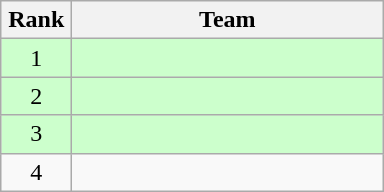<table class="wikitable" style="text-align: center;">
<tr>
<th width=40>Rank</th>
<th width=200>Team</th>
</tr>
<tr bgcolor=#ccffcc>
<td>1</td>
<td align=left></td>
</tr>
<tr bgcolor=#ccffcc>
<td>2</td>
<td align=left></td>
</tr>
<tr bgcolor=#ccffcc>
<td>3</td>
<td align=left></td>
</tr>
<tr>
<td>4</td>
<td align=left></td>
</tr>
</table>
